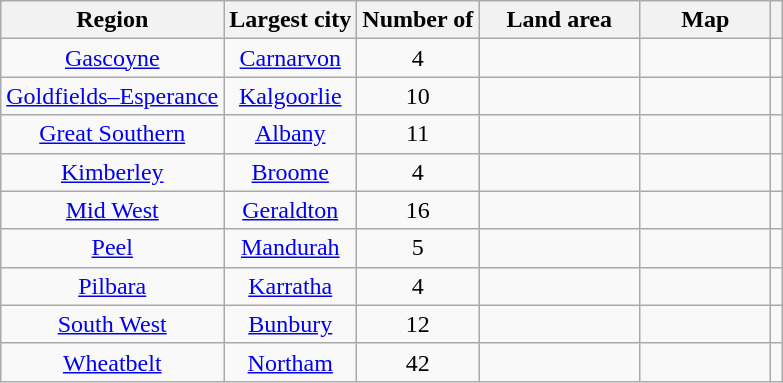<table class="wikitable sortable" style="text-align:center;">
<tr>
<th>Region</th>
<th>Largest city</th>
<th>Number of<br> </th>
<th width="100px">Land area</th>
<th class="unsortable" width="80px">Map</th>
<th class="unsortable"></th>
</tr>
<tr>
<td><a href='#'>Gascoyne</a></td>
<td><a href='#'>Carnarvon</a></td>
<td>4</td>
<td></td>
<td></td>
<td></td>
</tr>
<tr>
<td><a href='#'>Goldfields–Esperance</a></td>
<td><a href='#'>Kalgoorlie</a></td>
<td>10</td>
<td></td>
<td></td>
<td></td>
</tr>
<tr>
<td><a href='#'>Great Southern</a></td>
<td><a href='#'>Albany</a></td>
<td>11</td>
<td></td>
<td></td>
<td></td>
</tr>
<tr>
<td><a href='#'>Kimberley</a></td>
<td><a href='#'>Broome</a></td>
<td>4</td>
<td></td>
<td></td>
<td></td>
</tr>
<tr>
<td><a href='#'>Mid West</a></td>
<td><a href='#'>Geraldton</a></td>
<td>16</td>
<td></td>
<td></td>
<td></td>
</tr>
<tr>
<td><a href='#'>Peel</a></td>
<td><a href='#'>Mandurah</a></td>
<td>5</td>
<td></td>
<td></td>
<td></td>
</tr>
<tr>
<td><a href='#'>Pilbara</a></td>
<td><a href='#'>Karratha</a></td>
<td>4</td>
<td></td>
<td></td>
<td></td>
</tr>
<tr>
<td><a href='#'>South West</a></td>
<td><a href='#'>Bunbury</a></td>
<td>12</td>
<td></td>
<td></td>
<td></td>
</tr>
<tr>
<td><a href='#'>Wheatbelt</a></td>
<td><a href='#'>Northam</a></td>
<td>42</td>
<td></td>
<td></td>
<td></td>
</tr>
</table>
